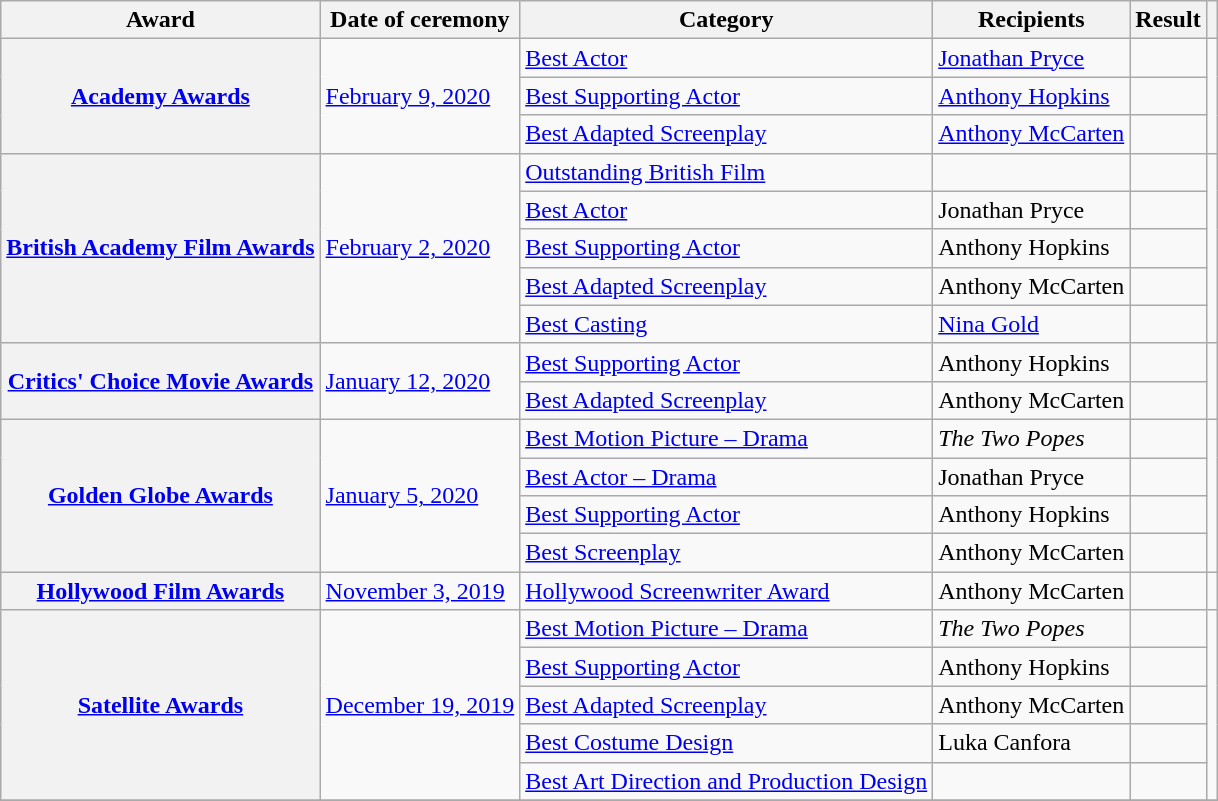<table class="wikitable plainrowheaders">
<tr>
<th scope="col">Award</th>
<th scope="col">Date of ceremony</th>
<th scope="col">Category</th>
<th scope="col">Recipients</th>
<th scope="col">Result</th>
<th scope="col" class="unsortable"></th>
</tr>
<tr>
<th rowspan="3" scope="row"><a href='#'>Academy Awards</a></th>
<td rowspan="3"><a href='#'>February 9, 2020</a></td>
<td><a href='#'>Best Actor</a></td>
<td><a href='#'>Jonathan Pryce</a></td>
<td></td>
<td rowspan="3" style="text-align:center;"></td>
</tr>
<tr>
<td><a href='#'>Best Supporting Actor</a></td>
<td><a href='#'>Anthony Hopkins</a></td>
<td></td>
</tr>
<tr>
<td><a href='#'>Best Adapted Screenplay</a></td>
<td><a href='#'>Anthony McCarten</a></td>
<td></td>
</tr>
<tr>
<th rowspan="5" scope="row"><a href='#'>British Academy Film Awards</a></th>
<td rowspan="5"><a href='#'>February 2, 2020</a></td>
<td><a href='#'>Outstanding British Film</a></td>
<td></td>
<td></td>
<td rowspan="5" style="text-align:center;"></td>
</tr>
<tr>
<td><a href='#'>Best Actor</a></td>
<td>Jonathan Pryce</td>
<td></td>
</tr>
<tr>
<td><a href='#'>Best Supporting Actor</a></td>
<td>Anthony Hopkins</td>
<td></td>
</tr>
<tr>
<td><a href='#'>Best Adapted Screenplay</a></td>
<td>Anthony McCarten</td>
<td></td>
</tr>
<tr>
<td><a href='#'>Best Casting</a></td>
<td><a href='#'>Nina Gold</a></td>
<td></td>
</tr>
<tr>
<th rowspan="2" scope="row"><a href='#'>Critics' Choice Movie Awards</a></th>
<td rowspan="2"><a href='#'>January 12, 2020</a></td>
<td><a href='#'>Best Supporting Actor</a></td>
<td>Anthony Hopkins</td>
<td></td>
<td rowspan="2" style="text-align:center;"></td>
</tr>
<tr>
<td><a href='#'>Best Adapted Screenplay</a></td>
<td>Anthony McCarten</td>
<td></td>
</tr>
<tr>
<th rowspan="4" scope="row"><a href='#'>Golden Globe Awards</a></th>
<td rowspan="4"><a href='#'>January 5, 2020</a></td>
<td><a href='#'>Best Motion Picture – Drama</a></td>
<td><em>The Two Popes</em></td>
<td></td>
<td rowspan="4" style="text-align:center;"></td>
</tr>
<tr>
<td><a href='#'>Best Actor – Drama</a></td>
<td>Jonathan Pryce</td>
<td></td>
</tr>
<tr>
<td><a href='#'>Best Supporting Actor</a></td>
<td>Anthony Hopkins</td>
<td></td>
</tr>
<tr>
<td><a href='#'>Best Screenplay</a></td>
<td>Anthony McCarten</td>
<td></td>
</tr>
<tr>
<th scope="row"><a href='#'>Hollywood Film Awards</a></th>
<td><a href='#'>November 3, 2019</a></td>
<td><a href='#'>Hollywood Screenwriter Award</a></td>
<td>Anthony McCarten</td>
<td></td>
<td style="text-align:center;"></td>
</tr>
<tr>
<th rowspan="5" scope="row"><a href='#'>Satellite Awards</a></th>
<td rowspan="5"><a href='#'>December 19, 2019</a></td>
<td><a href='#'>Best Motion Picture – Drama</a></td>
<td><em>The Two Popes</em></td>
<td></td>
<td rowspan="5" style="text-align:center;"><br></td>
</tr>
<tr>
<td><a href='#'>Best Supporting Actor</a></td>
<td>Anthony Hopkins</td>
<td></td>
</tr>
<tr>
<td><a href='#'>Best Adapted Screenplay</a></td>
<td>Anthony McCarten</td>
<td></td>
</tr>
<tr>
<td><a href='#'>Best Costume Design</a></td>
<td>Luka Canfora</td>
<td></td>
</tr>
<tr>
<td><a href='#'>Best Art Direction and Production Design</a></td>
<td></td>
<td></td>
</tr>
<tr>
</tr>
</table>
